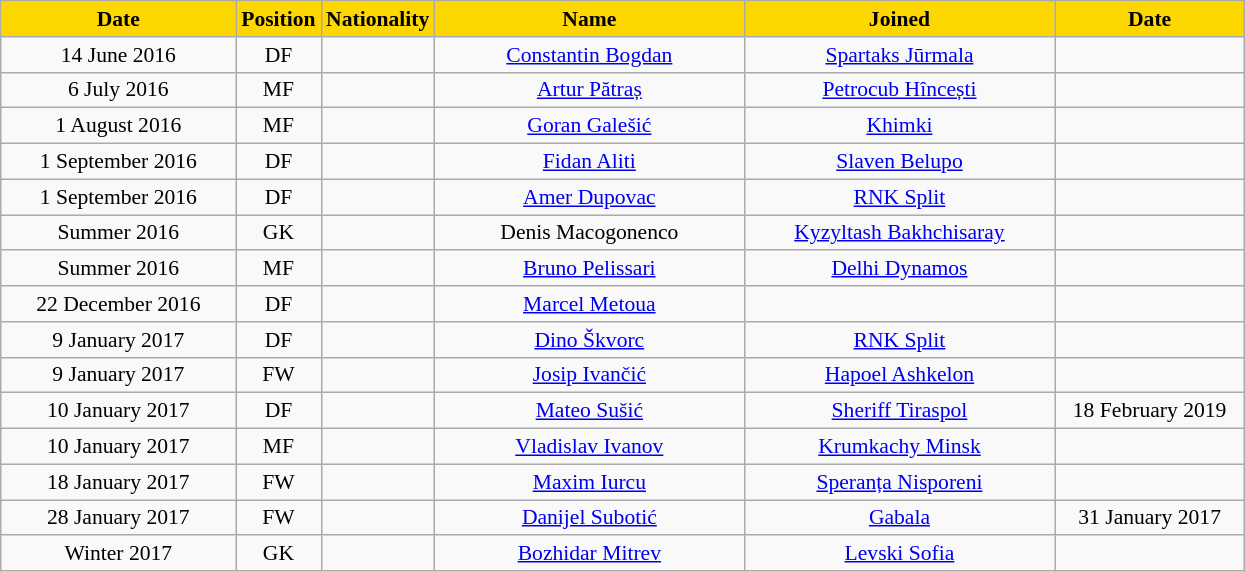<table class="wikitable"  style="text-align:center; font-size:90%; ">
<tr>
<th style="background:gold; color:black; width:150px;">Date</th>
<th style="background:gold; color:black; width:50px;">Position</th>
<th style="background:gold; color:black; width:50px;">Nationality</th>
<th style="background:gold; color:black; width:200px;">Name</th>
<th style="background:gold; color:black; width:200px;">Joined</th>
<th style="background:gold; color:black; width:120px;">Date</th>
</tr>
<tr>
<td>14 June 2016</td>
<td>DF</td>
<td></td>
<td><a href='#'>Constantin Bogdan</a></td>
<td><a href='#'>Spartaks Jūrmala</a></td>
<td></td>
</tr>
<tr>
<td>6 July 2016</td>
<td>MF</td>
<td></td>
<td><a href='#'>Artur Pătraș</a></td>
<td><a href='#'>Petrocub Hîncești</a></td>
<td></td>
</tr>
<tr>
<td>1 August 2016</td>
<td>MF</td>
<td></td>
<td><a href='#'>Goran Galešić</a></td>
<td><a href='#'>Khimki</a></td>
<td></td>
</tr>
<tr>
<td>1 September 2016</td>
<td>DF</td>
<td></td>
<td><a href='#'>Fidan Aliti</a></td>
<td><a href='#'>Slaven Belupo</a></td>
<td></td>
</tr>
<tr>
<td>1 September 2016</td>
<td>DF</td>
<td></td>
<td><a href='#'>Amer Dupovac</a></td>
<td><a href='#'>RNK Split</a></td>
<td></td>
</tr>
<tr>
<td>Summer 2016</td>
<td>GK</td>
<td></td>
<td>Denis Macogonenco</td>
<td><a href='#'>Kyzyltash Bakhchisaray</a></td>
<td></td>
</tr>
<tr>
<td>Summer 2016</td>
<td>MF</td>
<td></td>
<td><a href='#'>Bruno Pelissari</a></td>
<td><a href='#'>Delhi Dynamos</a></td>
<td></td>
</tr>
<tr>
<td>22 December 2016</td>
<td>DF</td>
<td></td>
<td><a href='#'>Marcel Metoua</a></td>
<td></td>
<td></td>
</tr>
<tr>
<td>9 January 2017</td>
<td>DF</td>
<td></td>
<td><a href='#'>Dino Škvorc</a></td>
<td><a href='#'>RNK Split</a></td>
<td></td>
</tr>
<tr>
<td>9 January 2017</td>
<td>FW</td>
<td></td>
<td><a href='#'>Josip Ivančić</a></td>
<td><a href='#'>Hapoel Ashkelon</a></td>
<td></td>
</tr>
<tr>
<td>10 January 2017</td>
<td>DF</td>
<td></td>
<td><a href='#'>Mateo Sušić</a></td>
<td><a href='#'>Sheriff Tiraspol</a></td>
<td>18 February 2019</td>
</tr>
<tr>
<td>10 January 2017</td>
<td>MF</td>
<td></td>
<td><a href='#'>Vladislav Ivanov</a></td>
<td><a href='#'>Krumkachy Minsk</a></td>
<td></td>
</tr>
<tr>
<td>18 January 2017</td>
<td>FW</td>
<td></td>
<td><a href='#'>Maxim Iurcu</a></td>
<td><a href='#'>Speranța Nisporeni</a></td>
<td></td>
</tr>
<tr>
<td>28 January 2017</td>
<td>FW</td>
<td></td>
<td><a href='#'>Danijel Subotić</a></td>
<td><a href='#'>Gabala</a></td>
<td>31 January 2017</td>
</tr>
<tr>
<td>Winter 2017</td>
<td>GK</td>
<td></td>
<td><a href='#'>Bozhidar Mitrev</a></td>
<td><a href='#'>Levski Sofia</a></td>
<td></td>
</tr>
</table>
